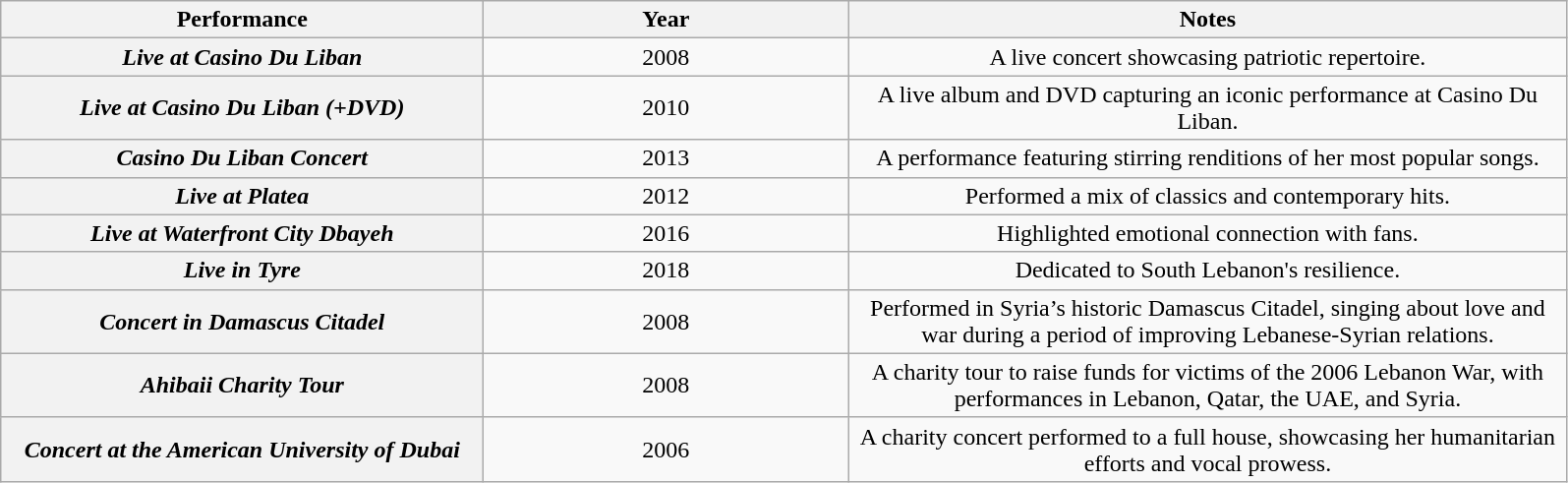<table class="wikitable plainrowheaders" style="text-align:center;">
<tr>
<th scope="col" style="width:20em;">Performance</th>
<th scope="col" style="width:15em;">Year</th>
<th scope="col" style="width:30em;">Notes</th>
</tr>
<tr>
<th scope="row"><em>Live at Casino Du Liban</em></th>
<td>2008</td>
<td>A live concert showcasing patriotic repertoire.</td>
</tr>
<tr>
<th scope="row"><em>Live at Casino Du Liban (+DVD)</em></th>
<td>2010</td>
<td>A live album and DVD capturing an iconic performance at Casino Du Liban.</td>
</tr>
<tr>
<th scope="row"><em>Casino Du Liban Concert</em></th>
<td>2013</td>
<td>A performance featuring stirring renditions of her most popular songs.</td>
</tr>
<tr>
<th scope="row"><em>Live at Platea</em></th>
<td>2012</td>
<td>Performed a mix of classics and contemporary hits.</td>
</tr>
<tr>
<th scope="row"><em>Live at Waterfront City Dbayeh</em></th>
<td>2016</td>
<td>Highlighted emotional connection with fans.</td>
</tr>
<tr>
<th scope="row"><em>Live in Tyre</em></th>
<td>2018</td>
<td>Dedicated to South Lebanon's resilience.</td>
</tr>
<tr>
<th scope="row"><em>Concert in Damascus Citadel</em></th>
<td>2008</td>
<td>Performed in Syria’s historic Damascus Citadel, singing about love and war during a period of improving Lebanese-Syrian relations.</td>
</tr>
<tr>
<th scope="row"><em>Ahibaii Charity Tour</em></th>
<td>2008</td>
<td>A charity tour to raise funds for victims of the 2006 Lebanon War, with performances in Lebanon, Qatar, the UAE, and Syria.</td>
</tr>
<tr>
<th scope="row"><em>Concert at the American University of Dubai</em></th>
<td>2006</td>
<td>A charity concert performed to a full house, showcasing her humanitarian efforts and vocal prowess.</td>
</tr>
</table>
